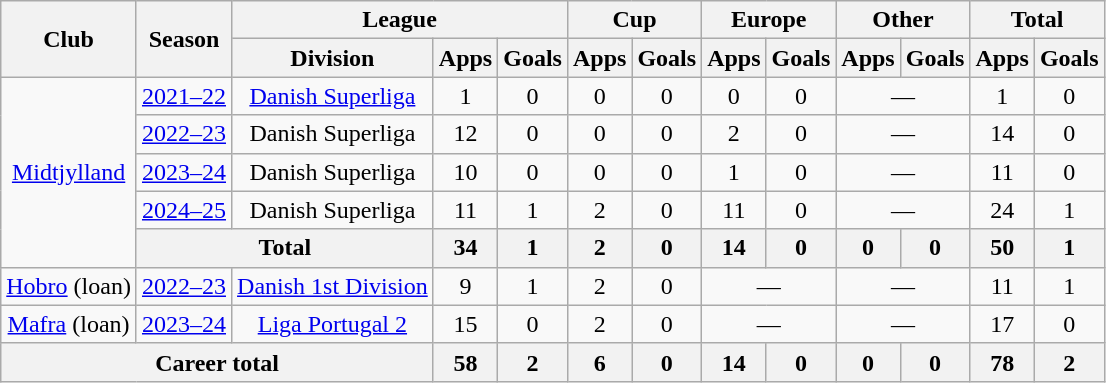<table class="wikitable" style="text-align:center">
<tr>
<th rowspan="2">Club</th>
<th rowspan="2">Season</th>
<th colspan="3">League</th>
<th colspan="2">Cup</th>
<th colspan="2">Europe</th>
<th colspan="2">Other</th>
<th colspan="2">Total</th>
</tr>
<tr>
<th>Division</th>
<th>Apps</th>
<th>Goals</th>
<th>Apps</th>
<th>Goals</th>
<th>Apps</th>
<th>Goals</th>
<th>Apps</th>
<th>Goals</th>
<th>Apps</th>
<th>Goals</th>
</tr>
<tr>
<td rowspan="5"><a href='#'>Midtjylland</a></td>
<td><a href='#'>2021–22</a></td>
<td><a href='#'>Danish Superliga</a></td>
<td>1</td>
<td>0</td>
<td>0</td>
<td>0</td>
<td>0</td>
<td>0</td>
<td colspan="2">—</td>
<td>1</td>
<td>0</td>
</tr>
<tr>
<td><a href='#'>2022–23</a></td>
<td>Danish Superliga</td>
<td>12</td>
<td>0</td>
<td>0</td>
<td>0</td>
<td>2</td>
<td>0</td>
<td colspan="2">—</td>
<td>14</td>
<td>0</td>
</tr>
<tr>
<td><a href='#'>2023–24</a></td>
<td>Danish Superliga</td>
<td>10</td>
<td>0</td>
<td>0</td>
<td>0</td>
<td>1</td>
<td>0</td>
<td colspan="2">—</td>
<td>11</td>
<td>0</td>
</tr>
<tr>
<td><a href='#'>2024–25</a></td>
<td>Danish Superliga</td>
<td>11</td>
<td>1</td>
<td>2</td>
<td>0</td>
<td>11</td>
<td>0</td>
<td colspan="2">—</td>
<td>24</td>
<td>1</td>
</tr>
<tr>
<th colspan="2">Total</th>
<th>34</th>
<th>1</th>
<th>2</th>
<th>0</th>
<th>14</th>
<th>0</th>
<th>0</th>
<th>0</th>
<th>50</th>
<th>1</th>
</tr>
<tr>
<td><a href='#'>Hobro</a> (loan)</td>
<td><a href='#'>2022–23</a></td>
<td><a href='#'>Danish 1st Division</a></td>
<td>9</td>
<td>1</td>
<td>2</td>
<td>0</td>
<td colspan="2">—</td>
<td colspan="2">—</td>
<td>11</td>
<td>1</td>
</tr>
<tr>
<td><a href='#'>Mafra</a> (loan)</td>
<td><a href='#'>2023–24</a></td>
<td><a href='#'>Liga Portugal 2</a></td>
<td>15</td>
<td>0</td>
<td>2</td>
<td>0</td>
<td colspan="2">—</td>
<td colspan="2">—</td>
<td>17</td>
<td>0</td>
</tr>
<tr>
<th colspan="3">Career total</th>
<th>58</th>
<th>2</th>
<th>6</th>
<th>0</th>
<th>14</th>
<th>0</th>
<th>0</th>
<th>0</th>
<th>78</th>
<th>2</th>
</tr>
</table>
